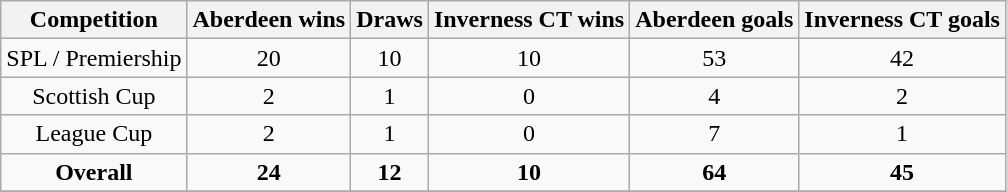<table class="wikitable" style="text-align: center;">
<tr>
<th>Competition</th>
<th>Aberdeen wins</th>
<th>Draws</th>
<th>Inverness CT wins</th>
<th>Aberdeen goals</th>
<th>Inverness CT goals</th>
</tr>
<tr>
<td>SPL / Premiership</td>
<td>20</td>
<td>10</td>
<td>10</td>
<td>53</td>
<td>42</td>
</tr>
<tr>
<td>Scottish Cup</td>
<td>2</td>
<td>1</td>
<td>0</td>
<td>4</td>
<td>2</td>
</tr>
<tr>
<td>League Cup</td>
<td>2</td>
<td>1</td>
<td>0</td>
<td>7</td>
<td>1</td>
</tr>
<tr>
<td><strong>Overall</strong></td>
<td><strong>24</strong></td>
<td><strong>12</strong></td>
<td><strong>10</strong></td>
<td><strong>64</strong></td>
<td><strong>45</strong></td>
</tr>
<tr>
</tr>
</table>
